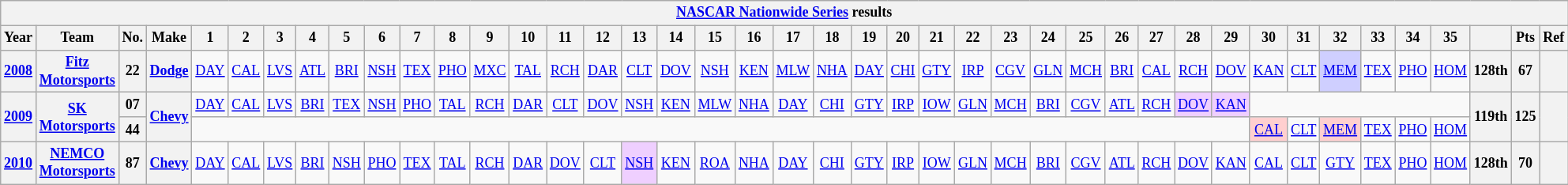<table class="wikitable" style="text-align:center; font-size:75%">
<tr>
<th colspan=42><a href='#'>NASCAR Nationwide Series</a> results</th>
</tr>
<tr>
<th>Year</th>
<th>Team</th>
<th>No.</th>
<th>Make</th>
<th>1</th>
<th>2</th>
<th>3</th>
<th>4</th>
<th>5</th>
<th>6</th>
<th>7</th>
<th>8</th>
<th>9</th>
<th>10</th>
<th>11</th>
<th>12</th>
<th>13</th>
<th>14</th>
<th>15</th>
<th>16</th>
<th>17</th>
<th>18</th>
<th>19</th>
<th>20</th>
<th>21</th>
<th>22</th>
<th>23</th>
<th>24</th>
<th>25</th>
<th>26</th>
<th>27</th>
<th>28</th>
<th>29</th>
<th>30</th>
<th>31</th>
<th>32</th>
<th>33</th>
<th>34</th>
<th>35</th>
<th></th>
<th>Pts</th>
<th>Ref</th>
</tr>
<tr>
<th><a href='#'>2008</a></th>
<th><a href='#'>Fitz Motorsports</a></th>
<th>22</th>
<th><a href='#'>Dodge</a></th>
<td><a href='#'>DAY</a></td>
<td><a href='#'>CAL</a></td>
<td><a href='#'>LVS</a></td>
<td><a href='#'>ATL</a></td>
<td><a href='#'>BRI</a></td>
<td><a href='#'>NSH</a></td>
<td><a href='#'>TEX</a></td>
<td><a href='#'>PHO</a></td>
<td><a href='#'>MXC</a></td>
<td><a href='#'>TAL</a></td>
<td><a href='#'>RCH</a></td>
<td><a href='#'>DAR</a></td>
<td><a href='#'>CLT</a></td>
<td><a href='#'>DOV</a></td>
<td><a href='#'>NSH</a></td>
<td><a href='#'>KEN</a></td>
<td><a href='#'>MLW</a></td>
<td><a href='#'>NHA</a></td>
<td><a href='#'>DAY</a></td>
<td><a href='#'>CHI</a></td>
<td><a href='#'>GTY</a></td>
<td><a href='#'>IRP</a></td>
<td><a href='#'>CGV</a></td>
<td><a href='#'>GLN</a></td>
<td><a href='#'>MCH</a></td>
<td><a href='#'>BRI</a></td>
<td><a href='#'>CAL</a></td>
<td><a href='#'>RCH</a></td>
<td><a href='#'>DOV</a></td>
<td><a href='#'>KAN</a></td>
<td><a href='#'>CLT</a></td>
<td style="background:#CFCFFF;"><a href='#'>MEM</a><br></td>
<td><a href='#'>TEX</a></td>
<td><a href='#'>PHO</a></td>
<td><a href='#'>HOM</a></td>
<th>128th</th>
<th>67</th>
<th></th>
</tr>
<tr>
<th rowspan=2><a href='#'>2009</a></th>
<th rowspan=2><a href='#'>SK Motorsports</a></th>
<th>07</th>
<th rowspan=2><a href='#'>Chevy</a></th>
<td><a href='#'>DAY</a></td>
<td><a href='#'>CAL</a></td>
<td><a href='#'>LVS</a></td>
<td><a href='#'>BRI</a></td>
<td><a href='#'>TEX</a></td>
<td><a href='#'>NSH</a></td>
<td><a href='#'>PHO</a></td>
<td><a href='#'>TAL</a></td>
<td><a href='#'>RCH</a></td>
<td><a href='#'>DAR</a></td>
<td><a href='#'>CLT</a></td>
<td><a href='#'>DOV</a></td>
<td><a href='#'>NSH</a></td>
<td><a href='#'>KEN</a></td>
<td><a href='#'>MLW</a></td>
<td><a href='#'>NHA</a></td>
<td><a href='#'>DAY</a></td>
<td><a href='#'>CHI</a></td>
<td><a href='#'>GTY</a></td>
<td><a href='#'>IRP</a></td>
<td><a href='#'>IOW</a></td>
<td><a href='#'>GLN</a></td>
<td><a href='#'>MCH</a></td>
<td><a href='#'>BRI</a></td>
<td><a href='#'>CGV</a></td>
<td><a href='#'>ATL</a></td>
<td><a href='#'>RCH</a></td>
<td style="background:#EFCFFF;"><a href='#'>DOV</a><br></td>
<td style="background:#EFCFFF;"><a href='#'>KAN</a><br></td>
<td colspan=6></td>
<th rowspan=2>119th</th>
<th rowspan=2>125</th>
<th rowspan=2></th>
</tr>
<tr>
<th>44</th>
<td colspan=29></td>
<td style="background:#FFCFCF;"><a href='#'>CAL</a><br></td>
<td><a href='#'>CLT</a></td>
<td style="background:#FFCFCF;"><a href='#'>MEM</a><br></td>
<td><a href='#'>TEX</a></td>
<td><a href='#'>PHO</a></td>
<td><a href='#'>HOM</a></td>
</tr>
<tr>
<th><a href='#'>2010</a></th>
<th><a href='#'>NEMCO Motorsports</a></th>
<th>87</th>
<th><a href='#'>Chevy</a></th>
<td><a href='#'>DAY</a></td>
<td><a href='#'>CAL</a></td>
<td><a href='#'>LVS</a></td>
<td><a href='#'>BRI</a></td>
<td><a href='#'>NSH</a></td>
<td><a href='#'>PHO</a></td>
<td><a href='#'>TEX</a></td>
<td><a href='#'>TAL</a></td>
<td><a href='#'>RCH</a></td>
<td><a href='#'>DAR</a></td>
<td><a href='#'>DOV</a></td>
<td><a href='#'>CLT</a></td>
<td style="background:#EFCFFF;"><a href='#'>NSH</a><br></td>
<td><a href='#'>KEN</a></td>
<td><a href='#'>ROA</a></td>
<td><a href='#'>NHA</a></td>
<td><a href='#'>DAY</a></td>
<td><a href='#'>CHI</a></td>
<td><a href='#'>GTY</a></td>
<td><a href='#'>IRP</a></td>
<td><a href='#'>IOW</a></td>
<td><a href='#'>GLN</a></td>
<td><a href='#'>MCH</a></td>
<td><a href='#'>BRI</a></td>
<td><a href='#'>CGV</a></td>
<td><a href='#'>ATL</a></td>
<td><a href='#'>RCH</a></td>
<td><a href='#'>DOV</a></td>
<td><a href='#'>KAN</a></td>
<td><a href='#'>CAL</a></td>
<td><a href='#'>CLT</a></td>
<td><a href='#'>GTY</a></td>
<td><a href='#'>TEX</a></td>
<td><a href='#'>PHO</a></td>
<td><a href='#'>HOM</a></td>
<th>128th</th>
<th>70</th>
<th></th>
</tr>
</table>
